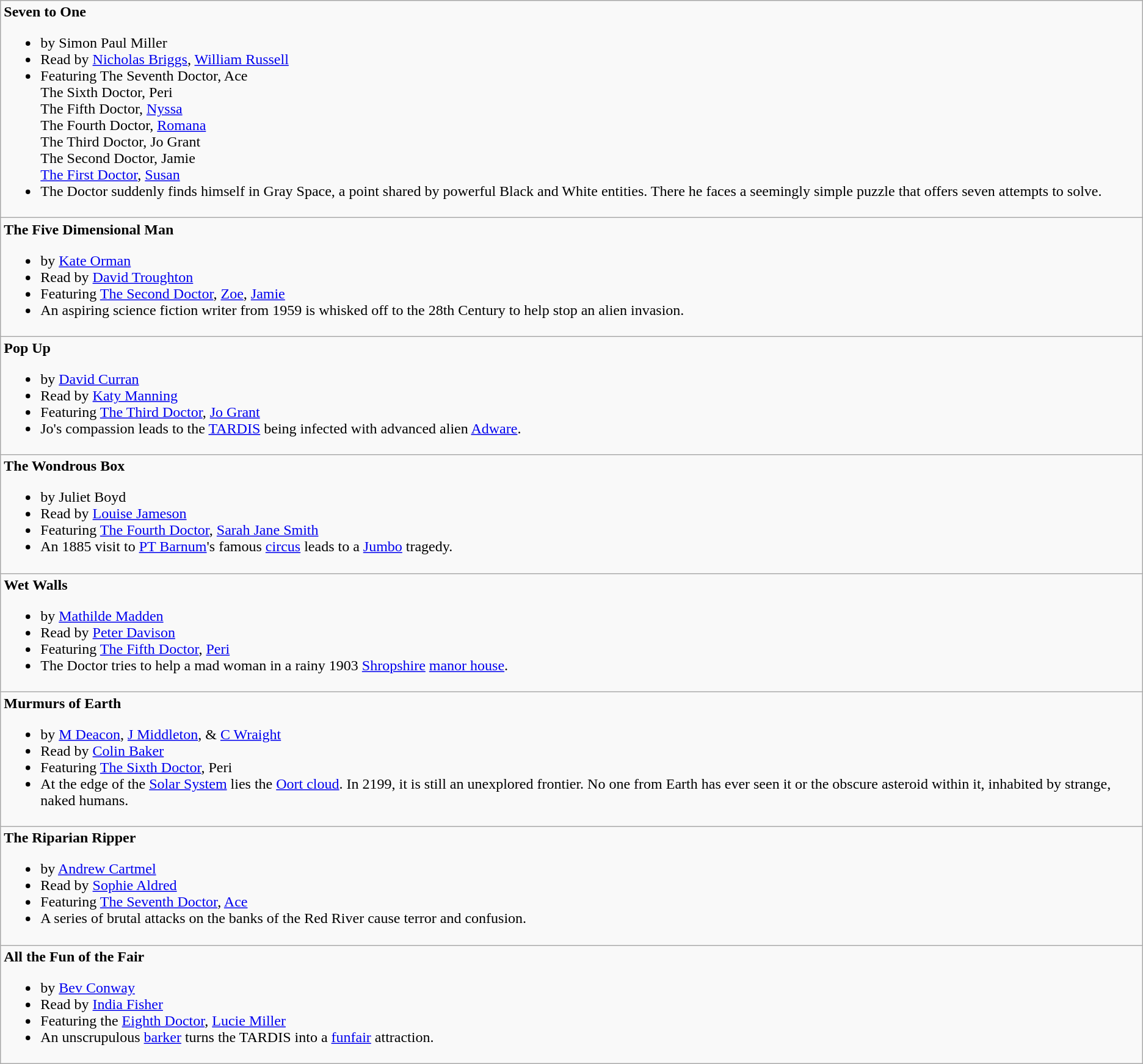<table class="wikitable">
<tr>
<td><strong>Seven to One</strong><br><ul><li>by Simon Paul Miller</li><li>Read by <a href='#'>Nicholas Briggs</a>, <a href='#'>William Russell</a></li><li>Featuring The Seventh Doctor, Ace<br>The Sixth Doctor, Peri<br>The Fifth Doctor, <a href='#'>Nyssa</a><br>The Fourth Doctor, <a href='#'>Romana</a><br>The Third Doctor, Jo Grant<br>The Second Doctor, Jamie<br><a href='#'>The First Doctor</a>, <a href='#'>Susan</a></li><li>The Doctor suddenly finds himself in Gray Space, a point shared by powerful Black and White entities.  There he faces a seemingly simple puzzle that offers seven attempts to solve.</li></ul></td>
</tr>
<tr>
<td><strong>The Five Dimensional Man</strong><br><ul><li>by <a href='#'>Kate Orman</a></li><li>Read by <a href='#'>David Troughton</a></li><li>Featuring <a href='#'>The Second Doctor</a>, <a href='#'>Zoe</a>, <a href='#'>Jamie</a></li><li>An aspiring science fiction writer from 1959 is whisked off to the 28th Century to help stop an alien invasion.</li></ul></td>
</tr>
<tr>
<td><strong>Pop Up</strong><br><ul><li>by <a href='#'>David Curran</a></li><li>Read by <a href='#'>Katy Manning</a></li><li>Featuring <a href='#'>The Third Doctor</a>, <a href='#'>Jo Grant</a></li><li>Jo's compassion leads to the <a href='#'>TARDIS</a> being infected with advanced alien <a href='#'>Adware</a>.</li></ul></td>
</tr>
<tr>
<td><strong>The Wondrous Box</strong><br><ul><li>by Juliet Boyd</li><li>Read by <a href='#'>Louise Jameson</a></li><li>Featuring <a href='#'>The Fourth Doctor</a>, <a href='#'>Sarah Jane Smith</a></li><li>An 1885 visit to <a href='#'>PT Barnum</a>'s famous <a href='#'>circus</a> leads to a <a href='#'>Jumbo</a> tragedy.</li></ul></td>
</tr>
<tr>
<td><strong>Wet Walls</strong><br><ul><li>by <a href='#'>Mathilde Madden</a></li><li>Read by <a href='#'>Peter Davison</a></li><li>Featuring <a href='#'>The Fifth Doctor</a>, <a href='#'>Peri</a></li><li>The Doctor tries to help a mad woman in a rainy 1903 <a href='#'>Shropshire</a> <a href='#'>manor house</a>.</li></ul></td>
</tr>
<tr>
<td><strong>Murmurs of Earth</strong><br><ul><li>by <a href='#'>M Deacon</a>, <a href='#'>J Middleton</a>, & <a href='#'>C Wraight</a></li><li>Read by <a href='#'>Colin Baker</a></li><li>Featuring <a href='#'>The Sixth Doctor</a>, Peri</li><li>At the edge of the <a href='#'>Solar System</a> lies the <a href='#'>Oort cloud</a>.  In 2199, it is still an unexplored frontier.  No one from Earth has ever seen it or the obscure asteroid within it, inhabited by strange, naked humans.</li></ul></td>
</tr>
<tr>
<td><strong>The Riparian Ripper</strong><br><ul><li>by <a href='#'>Andrew Cartmel</a></li><li>Read by <a href='#'>Sophie Aldred</a></li><li>Featuring <a href='#'>The Seventh Doctor</a>, <a href='#'>Ace</a></li><li>A series of brutal attacks on the banks of the Red River cause terror and confusion.</li></ul></td>
</tr>
<tr>
<td><strong>All the Fun of the Fair</strong><br><ul><li>by <a href='#'>Bev Conway</a></li><li>Read by <a href='#'>India Fisher</a></li><li>Featuring the <a href='#'>Eighth Doctor</a>, <a href='#'>Lucie Miller</a></li><li>An unscrupulous <a href='#'>barker</a> turns the TARDIS into a <a href='#'>funfair</a> attraction.</li></ul></td>
</tr>
</table>
